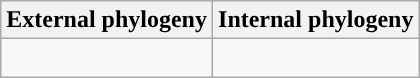<table class="wikitable">
<tr>
<th colspan=1>External phylogeny </th>
<th colspan=1>Internal phylogeny </th>
</tr>
<tr>
<td style="vertical-align:top"><br></td>
<td><br></td>
</tr>
</table>
